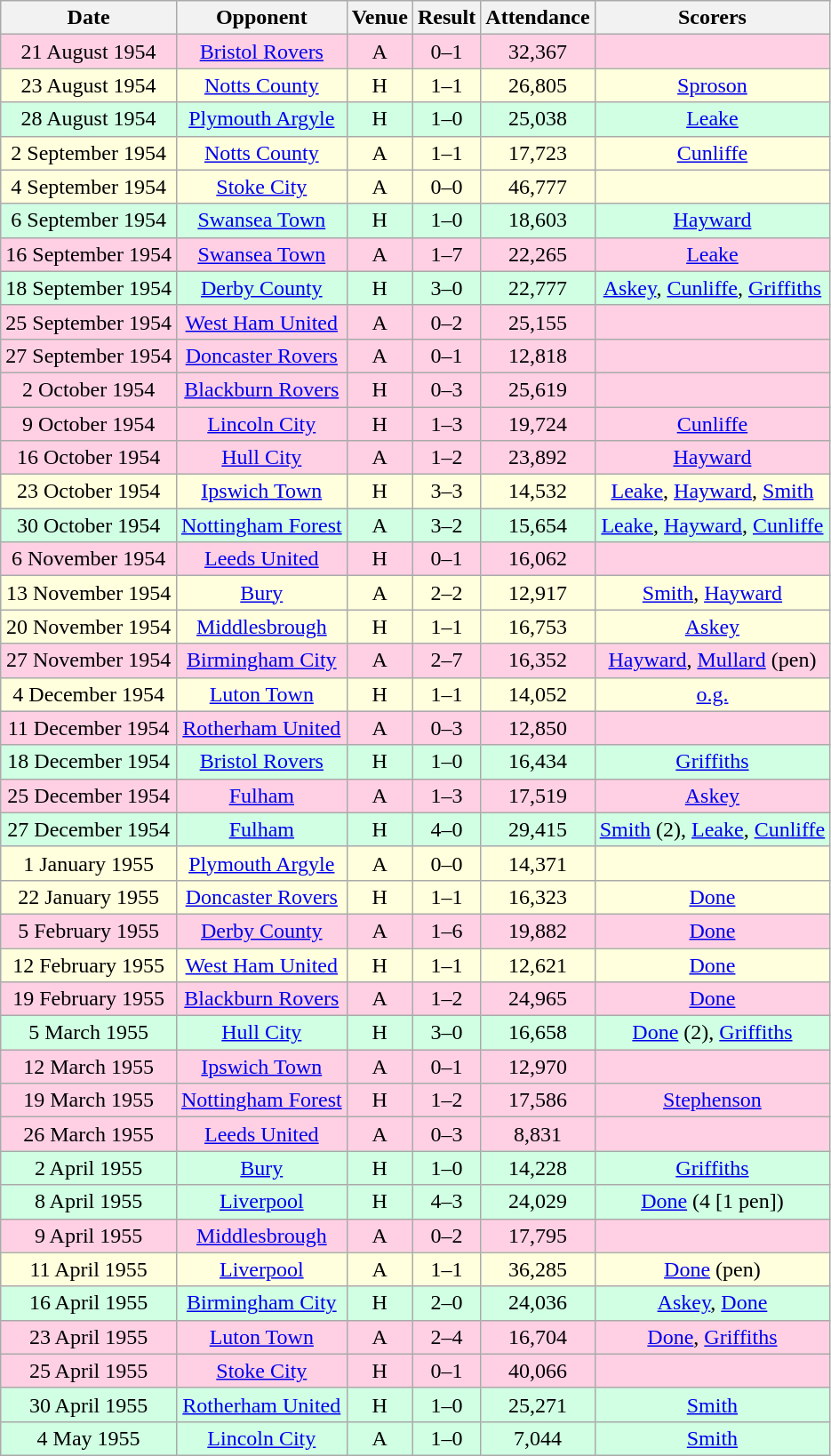<table class="wikitable sortable" style="font-size:100%; text-align:center">
<tr>
<th>Date</th>
<th>Opponent</th>
<th>Venue</th>
<th>Result</th>
<th>Attendance</th>
<th>Scorers</th>
</tr>
<tr style="background-color: #ffd0e3;">
<td>21 August 1954</td>
<td><a href='#'>Bristol Rovers</a></td>
<td>A</td>
<td>0–1</td>
<td>32,367</td>
<td></td>
</tr>
<tr style="background-color: #ffffdd;">
<td>23 August 1954</td>
<td><a href='#'>Notts County</a></td>
<td>H</td>
<td>1–1</td>
<td>26,805</td>
<td><a href='#'>Sproson</a></td>
</tr>
<tr style="background-color: #d0ffe3;">
<td>28 August 1954</td>
<td><a href='#'>Plymouth Argyle</a></td>
<td>H</td>
<td>1–0</td>
<td>25,038</td>
<td><a href='#'>Leake</a></td>
</tr>
<tr style="background-color: #ffffdd;">
<td>2 September 1954</td>
<td><a href='#'>Notts County</a></td>
<td>A</td>
<td>1–1</td>
<td>17,723</td>
<td><a href='#'>Cunliffe</a></td>
</tr>
<tr style="background-color: #ffffdd;">
<td>4 September 1954</td>
<td><a href='#'>Stoke City</a></td>
<td>A</td>
<td>0–0</td>
<td>46,777</td>
<td></td>
</tr>
<tr style="background-color: #d0ffe3;">
<td>6 September 1954</td>
<td><a href='#'>Swansea Town</a></td>
<td>H</td>
<td>1–0</td>
<td>18,603</td>
<td><a href='#'>Hayward</a></td>
</tr>
<tr style="background-color: #ffd0e3;">
<td>16 September 1954</td>
<td><a href='#'>Swansea Town</a></td>
<td>A</td>
<td>1–7</td>
<td>22,265</td>
<td><a href='#'>Leake</a></td>
</tr>
<tr style="background-color: #d0ffe3;">
<td>18 September 1954</td>
<td><a href='#'>Derby County</a></td>
<td>H</td>
<td>3–0</td>
<td>22,777</td>
<td><a href='#'>Askey</a>, <a href='#'>Cunliffe</a>, <a href='#'>Griffiths</a></td>
</tr>
<tr style="background-color: #ffd0e3;">
<td>25 September 1954</td>
<td><a href='#'>West Ham United</a></td>
<td>A</td>
<td>0–2</td>
<td>25,155</td>
<td></td>
</tr>
<tr style="background-color: #ffd0e3;">
<td>27 September 1954</td>
<td><a href='#'>Doncaster Rovers</a></td>
<td>A</td>
<td>0–1</td>
<td>12,818</td>
<td></td>
</tr>
<tr style="background-color: #ffd0e3;">
<td>2 October 1954</td>
<td><a href='#'>Blackburn Rovers</a></td>
<td>H</td>
<td>0–3</td>
<td>25,619</td>
<td></td>
</tr>
<tr style="background-color: #ffd0e3;">
<td>9 October 1954</td>
<td><a href='#'>Lincoln City</a></td>
<td>H</td>
<td>1–3</td>
<td>19,724</td>
<td><a href='#'>Cunliffe</a></td>
</tr>
<tr style="background-color: #ffd0e3;">
<td>16 October 1954</td>
<td><a href='#'>Hull City</a></td>
<td>A</td>
<td>1–2</td>
<td>23,892</td>
<td><a href='#'>Hayward</a></td>
</tr>
<tr style="background-color: #ffffdd;">
<td>23 October 1954</td>
<td><a href='#'>Ipswich Town</a></td>
<td>H</td>
<td>3–3</td>
<td>14,532</td>
<td><a href='#'>Leake</a>, <a href='#'>Hayward</a>, <a href='#'>Smith</a></td>
</tr>
<tr style="background-color: #d0ffe3;">
<td>30 October 1954</td>
<td><a href='#'>Nottingham Forest</a></td>
<td>A</td>
<td>3–2</td>
<td>15,654</td>
<td><a href='#'>Leake</a>, <a href='#'>Hayward</a>, <a href='#'>Cunliffe</a></td>
</tr>
<tr style="background-color: #ffd0e3;">
<td>6 November 1954</td>
<td><a href='#'>Leeds United</a></td>
<td>H</td>
<td>0–1</td>
<td>16,062</td>
<td></td>
</tr>
<tr style="background-color: #ffffdd;">
<td>13 November 1954</td>
<td><a href='#'>Bury</a></td>
<td>A</td>
<td>2–2</td>
<td>12,917</td>
<td><a href='#'>Smith</a>, <a href='#'>Hayward</a></td>
</tr>
<tr style="background-color: #ffffdd;">
<td>20 November 1954</td>
<td><a href='#'>Middlesbrough</a></td>
<td>H</td>
<td>1–1</td>
<td>16,753</td>
<td><a href='#'>Askey</a></td>
</tr>
<tr style="background-color: #ffd0e3;">
<td>27 November 1954</td>
<td><a href='#'>Birmingham City</a></td>
<td>A</td>
<td>2–7</td>
<td>16,352</td>
<td><a href='#'>Hayward</a>, <a href='#'>Mullard</a> (pen)</td>
</tr>
<tr style="background-color: #ffffdd;">
<td>4 December 1954</td>
<td><a href='#'>Luton Town</a></td>
<td>H</td>
<td>1–1</td>
<td>14,052</td>
<td><a href='#'>o.g.</a></td>
</tr>
<tr style="background-color: #ffd0e3;">
<td>11 December 1954</td>
<td><a href='#'>Rotherham United</a></td>
<td>A</td>
<td>0–3</td>
<td>12,850</td>
<td></td>
</tr>
<tr style="background-color: #d0ffe3;">
<td>18 December 1954</td>
<td><a href='#'>Bristol Rovers</a></td>
<td>H</td>
<td>1–0</td>
<td>16,434</td>
<td><a href='#'>Griffiths</a></td>
</tr>
<tr style="background-color: #ffd0e3;">
<td>25 December 1954</td>
<td><a href='#'>Fulham</a></td>
<td>A</td>
<td>1–3</td>
<td>17,519</td>
<td><a href='#'>Askey</a></td>
</tr>
<tr style="background-color: #d0ffe3;">
<td>27 December 1954</td>
<td><a href='#'>Fulham</a></td>
<td>H</td>
<td>4–0</td>
<td>29,415</td>
<td><a href='#'>Smith</a> (2), <a href='#'>Leake</a>, <a href='#'>Cunliffe</a></td>
</tr>
<tr style="background-color: #ffffdd;">
<td>1 January 1955</td>
<td><a href='#'>Plymouth Argyle</a></td>
<td>A</td>
<td>0–0</td>
<td>14,371</td>
<td></td>
</tr>
<tr style="background-color: #ffffdd;">
<td>22 January 1955</td>
<td><a href='#'>Doncaster Rovers</a></td>
<td>H</td>
<td>1–1</td>
<td>16,323</td>
<td><a href='#'>Done</a></td>
</tr>
<tr style="background-color: #ffd0e3;">
<td>5 February 1955</td>
<td><a href='#'>Derby County</a></td>
<td>A</td>
<td>1–6</td>
<td>19,882</td>
<td><a href='#'>Done</a></td>
</tr>
<tr style="background-color: #ffffdd;">
<td>12 February 1955</td>
<td><a href='#'>West Ham United</a></td>
<td>H</td>
<td>1–1</td>
<td>12,621</td>
<td><a href='#'>Done</a></td>
</tr>
<tr style="background-color: #ffd0e3;">
<td>19 February 1955</td>
<td><a href='#'>Blackburn Rovers</a></td>
<td>A</td>
<td>1–2</td>
<td>24,965</td>
<td><a href='#'>Done</a></td>
</tr>
<tr style="background-color: #d0ffe3;">
<td>5 March 1955</td>
<td><a href='#'>Hull City</a></td>
<td>H</td>
<td>3–0</td>
<td>16,658</td>
<td><a href='#'>Done</a> (2), <a href='#'>Griffiths</a></td>
</tr>
<tr style="background-color: #ffd0e3;">
<td>12 March 1955</td>
<td><a href='#'>Ipswich Town</a></td>
<td>A</td>
<td>0–1</td>
<td>12,970</td>
<td></td>
</tr>
<tr style="background-color: #ffd0e3;">
<td>19 March 1955</td>
<td><a href='#'>Nottingham Forest</a></td>
<td>H</td>
<td>1–2</td>
<td>17,586</td>
<td><a href='#'>Stephenson</a></td>
</tr>
<tr style="background-color: #ffd0e3;">
<td>26 March 1955</td>
<td><a href='#'>Leeds United</a></td>
<td>A</td>
<td>0–3</td>
<td>8,831</td>
<td></td>
</tr>
<tr style="background-color: #d0ffe3;">
<td>2 April 1955</td>
<td><a href='#'>Bury</a></td>
<td>H</td>
<td>1–0</td>
<td>14,228</td>
<td><a href='#'>Griffiths</a></td>
</tr>
<tr style="background-color: #d0ffe3;">
<td>8 April 1955</td>
<td><a href='#'>Liverpool</a></td>
<td>H</td>
<td>4–3</td>
<td>24,029</td>
<td><a href='#'>Done</a> (4 [1 pen])</td>
</tr>
<tr style="background-color: #ffd0e3;">
<td>9 April 1955</td>
<td><a href='#'>Middlesbrough</a></td>
<td>A</td>
<td>0–2</td>
<td>17,795</td>
<td></td>
</tr>
<tr style="background-color: #ffffdd;">
<td>11 April 1955</td>
<td><a href='#'>Liverpool</a></td>
<td>A</td>
<td>1–1</td>
<td>36,285</td>
<td><a href='#'>Done</a> (pen)</td>
</tr>
<tr style="background-color: #d0ffe3;">
<td>16 April 1955</td>
<td><a href='#'>Birmingham City</a></td>
<td>H</td>
<td>2–0</td>
<td>24,036</td>
<td><a href='#'>Askey</a>, <a href='#'>Done</a></td>
</tr>
<tr style="background-color: #ffd0e3;">
<td>23 April 1955</td>
<td><a href='#'>Luton Town</a></td>
<td>A</td>
<td>2–4</td>
<td>16,704</td>
<td><a href='#'>Done</a>, <a href='#'>Griffiths</a></td>
</tr>
<tr style="background-color: #ffd0e3;">
<td>25 April 1955</td>
<td><a href='#'>Stoke City</a></td>
<td>H</td>
<td>0–1</td>
<td>40,066</td>
<td></td>
</tr>
<tr style="background-color: #d0ffe3;">
<td>30 April 1955</td>
<td><a href='#'>Rotherham United</a></td>
<td>H</td>
<td>1–0</td>
<td>25,271</td>
<td><a href='#'>Smith</a></td>
</tr>
<tr style="background-color: #d0ffe3;">
<td>4 May 1955</td>
<td><a href='#'>Lincoln City</a></td>
<td>A</td>
<td>1–0</td>
<td>7,044</td>
<td><a href='#'>Smith</a></td>
</tr>
</table>
